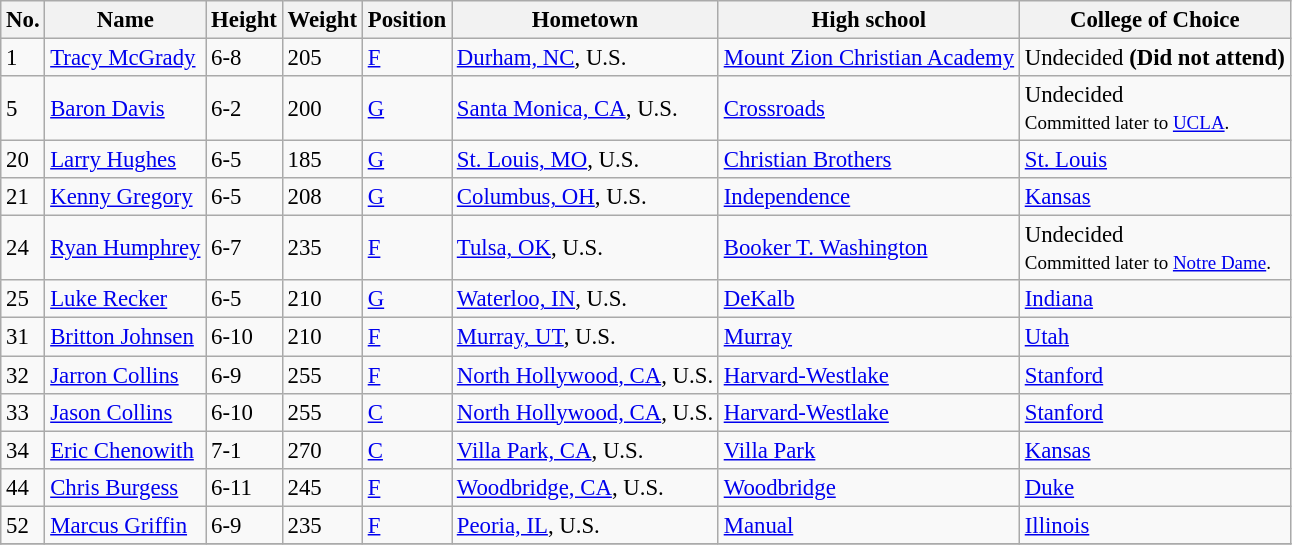<table class="wikitable sortable" style="font-size: 95%;">
<tr>
<th>No.</th>
<th>Name</th>
<th>Height</th>
<th>Weight</th>
<th>Position</th>
<th>Hometown</th>
<th>High school</th>
<th>College of Choice</th>
</tr>
<tr>
<td>1</td>
<td><a href='#'>Tracy McGrady</a></td>
<td>6-8</td>
<td>205</td>
<td><a href='#'>F</a></td>
<td><a href='#'>Durham, NC</a>, U.S.</td>
<td><a href='#'>Mount Zion Christian Academy</a></td>
<td>Undecided <strong>(Did not attend)</strong></td>
</tr>
<tr>
<td>5</td>
<td><a href='#'>Baron Davis</a></td>
<td>6-2</td>
<td>200</td>
<td><a href='#'>G</a></td>
<td><a href='#'>Santa Monica, CA</a>, U.S.</td>
<td><a href='#'>Crossroads</a></td>
<td>Undecided<br><small>Committed later to <a href='#'>UCLA</a>.</small></td>
</tr>
<tr>
<td>20</td>
<td><a href='#'>Larry Hughes</a></td>
<td>6-5</td>
<td>185</td>
<td><a href='#'>G</a></td>
<td><a href='#'>St. Louis, MO</a>, U.S.</td>
<td><a href='#'>Christian Brothers</a></td>
<td><a href='#'>St. Louis</a></td>
</tr>
<tr>
<td>21</td>
<td><a href='#'>Kenny Gregory</a></td>
<td>6-5</td>
<td>208</td>
<td><a href='#'>G</a></td>
<td><a href='#'>Columbus, OH</a>, U.S.</td>
<td><a href='#'>Independence</a></td>
<td><a href='#'>Kansas</a></td>
</tr>
<tr>
<td>24</td>
<td><a href='#'>Ryan Humphrey</a></td>
<td>6-7</td>
<td>235</td>
<td><a href='#'>F</a></td>
<td><a href='#'>Tulsa, OK</a>, U.S.</td>
<td><a href='#'>Booker T. Washington</a></td>
<td>Undecided<br><small>Committed later to <a href='#'>Notre Dame</a>.</small></td>
</tr>
<tr>
<td>25</td>
<td><a href='#'>Luke Recker</a></td>
<td>6-5</td>
<td>210</td>
<td><a href='#'>G</a></td>
<td><a href='#'>Waterloo, IN</a>, U.S.</td>
<td><a href='#'>DeKalb</a></td>
<td><a href='#'>Indiana</a></td>
</tr>
<tr>
<td>31</td>
<td><a href='#'>Britton Johnsen</a></td>
<td>6-10</td>
<td>210</td>
<td><a href='#'>F</a></td>
<td><a href='#'>Murray, UT</a>, U.S.</td>
<td><a href='#'>Murray</a></td>
<td><a href='#'>Utah</a></td>
</tr>
<tr>
<td>32</td>
<td><a href='#'>Jarron Collins</a></td>
<td>6-9</td>
<td>255</td>
<td><a href='#'>F</a></td>
<td><a href='#'>North Hollywood, CA</a>, U.S.</td>
<td><a href='#'>Harvard-Westlake</a></td>
<td><a href='#'>Stanford</a></td>
</tr>
<tr>
<td>33</td>
<td><a href='#'>Jason Collins</a></td>
<td>6-10</td>
<td>255</td>
<td><a href='#'>C</a></td>
<td><a href='#'>North Hollywood, CA</a>, U.S.</td>
<td><a href='#'>Harvard-Westlake</a></td>
<td><a href='#'>Stanford</a></td>
</tr>
<tr>
<td>34</td>
<td><a href='#'>Eric Chenowith</a></td>
<td>7-1</td>
<td>270</td>
<td><a href='#'>C</a></td>
<td><a href='#'>Villa Park, CA</a>, U.S.</td>
<td><a href='#'>Villa Park</a></td>
<td><a href='#'>Kansas</a></td>
</tr>
<tr>
<td>44</td>
<td><a href='#'>Chris Burgess</a></td>
<td>6-11</td>
<td>245</td>
<td><a href='#'>F</a></td>
<td><a href='#'>Woodbridge, CA</a>, U.S.</td>
<td><a href='#'>Woodbridge</a></td>
<td><a href='#'>Duke</a></td>
</tr>
<tr>
<td>52</td>
<td><a href='#'>Marcus Griffin</a></td>
<td>6-9</td>
<td>235</td>
<td><a href='#'>F</a></td>
<td><a href='#'>Peoria, IL</a>, U.S.</td>
<td><a href='#'>Manual</a></td>
<td><a href='#'>Illinois</a></td>
</tr>
<tr>
</tr>
</table>
